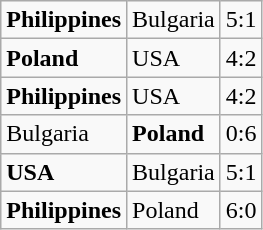<table class="wikitable">
<tr>
<td><strong>Philippines</strong></td>
<td>Bulgaria</td>
<td>5:1</td>
</tr>
<tr>
<td><strong>Poland</strong></td>
<td>USA</td>
<td>4:2</td>
</tr>
<tr>
<td><strong>Philippines</strong></td>
<td>USA</td>
<td>4:2</td>
</tr>
<tr>
<td>Bulgaria</td>
<td><strong>Poland</strong></td>
<td>0:6</td>
</tr>
<tr>
<td><strong>USA</strong></td>
<td>Bulgaria</td>
<td>5:1</td>
</tr>
<tr>
<td><strong>Philippines</strong></td>
<td>Poland</td>
<td>6:0</td>
</tr>
</table>
